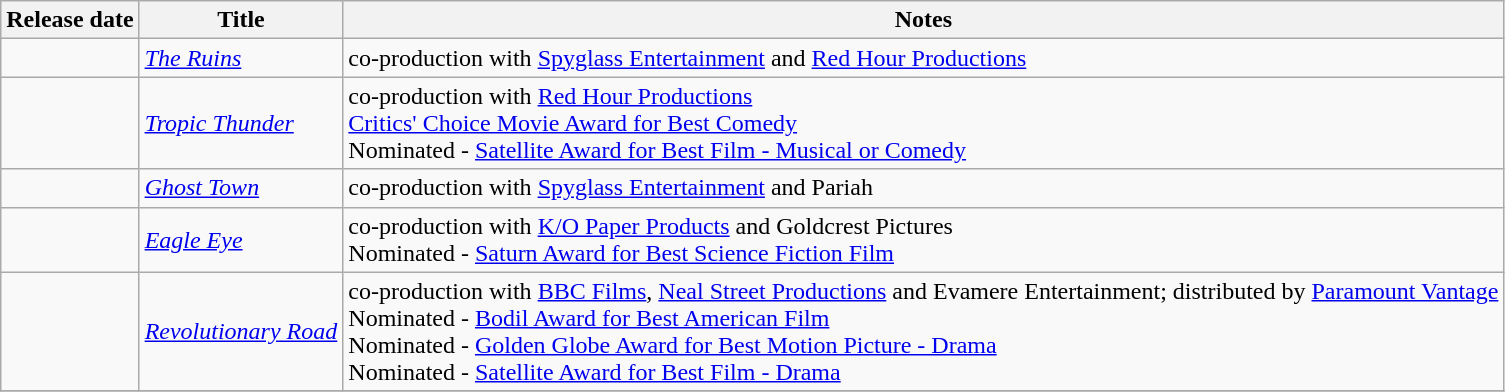<table class="wikitable sortable">
<tr>
<th>Release date</th>
<th>Title</th>
<th>Notes</th>
</tr>
<tr>
<td></td>
<td><em><a href='#'>The Ruins</a></em></td>
<td>co-production with <a href='#'>Spyglass Entertainment</a> and <a href='#'>Red Hour Productions</a></td>
</tr>
<tr>
<td></td>
<td><em><a href='#'>Tropic Thunder</a></em></td>
<td>co-production with <a href='#'>Red Hour Productions</a><br><a href='#'>Critics' Choice Movie Award for Best Comedy</a><br>Nominated - <a href='#'>Satellite Award for Best Film - Musical or Comedy</a></td>
</tr>
<tr>
<td></td>
<td><em><a href='#'>Ghost Town</a></em></td>
<td>co-production with <a href='#'>Spyglass Entertainment</a> and Pariah</td>
</tr>
<tr>
<td></td>
<td><em><a href='#'>Eagle Eye</a></em></td>
<td>co-production with <a href='#'>K/O Paper Products</a> and Goldcrest Pictures<br>Nominated - <a href='#'>Saturn Award for Best Science Fiction Film</a></td>
</tr>
<tr>
<td></td>
<td><em><a href='#'>Revolutionary Road</a></em></td>
<td>co-production with <a href='#'>BBC Films</a>, <a href='#'>Neal Street Productions</a> and Evamere Entertainment; distributed by <a href='#'>Paramount Vantage</a><br>Nominated - <a href='#'>Bodil Award for Best American Film</a><br>Nominated - <a href='#'>Golden Globe Award for Best Motion Picture - Drama</a><br>Nominated - <a href='#'>Satellite Award for Best Film - Drama</a></td>
</tr>
<tr>
</tr>
</table>
